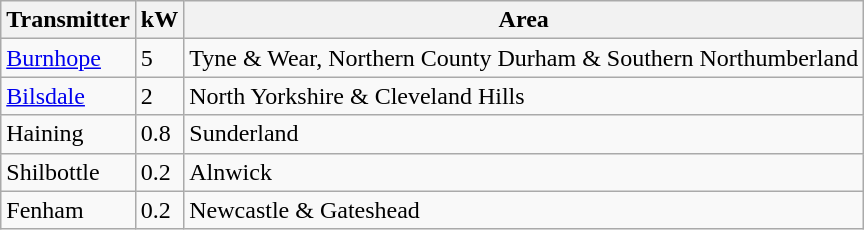<table class="wikitable sortable">
<tr>
<th>Transmitter</th>
<th>kW</th>
<th>Area</th>
</tr>
<tr>
<td><a href='#'>Burnhope</a></td>
<td>5</td>
<td>Tyne & Wear, Northern County Durham & Southern Northumberland</td>
</tr>
<tr>
<td><a href='#'>Bilsdale</a></td>
<td>2</td>
<td>North Yorkshire & Cleveland Hills</td>
</tr>
<tr>
<td>Haining</td>
<td>0.8</td>
<td>Sunderland</td>
</tr>
<tr>
<td>Shilbottle</td>
<td>0.2</td>
<td>Alnwick</td>
</tr>
<tr>
<td>Fenham</td>
<td>0.2</td>
<td>Newcastle & Gateshead</td>
</tr>
</table>
